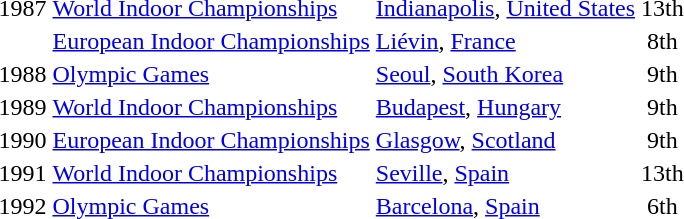<table>
<tr>
<td>1987</td>
<td><a href='#'>World Indoor Championships</a></td>
<td><a href='#'>Indianapolis</a>, <a href='#'>United States</a></td>
<td align="center">13th</td>
<td></td>
</tr>
<tr>
<td></td>
<td><a href='#'>European Indoor Championships</a></td>
<td><a href='#'>Liévin</a>, <a href='#'>France</a></td>
<td align="center">8th</td>
<td></td>
</tr>
<tr>
<td>1988</td>
<td><a href='#'>Olympic Games</a></td>
<td><a href='#'>Seoul</a>, <a href='#'>South Korea</a></td>
<td align="center">9th</td>
<td></td>
</tr>
<tr>
<td>1989</td>
<td><a href='#'>World Indoor Championships</a></td>
<td><a href='#'>Budapest</a>, <a href='#'>Hungary</a></td>
<td align="center">9th</td>
<td></td>
</tr>
<tr>
<td>1990</td>
<td><a href='#'>European Indoor Championships</a></td>
<td><a href='#'>Glasgow</a>, <a href='#'>Scotland</a></td>
<td align="center">9th</td>
<td></td>
</tr>
<tr>
<td>1991</td>
<td><a href='#'>World Indoor Championships</a></td>
<td><a href='#'>Seville</a>, <a href='#'>Spain</a></td>
<td align="center">13th</td>
<td></td>
</tr>
<tr>
<td>1992</td>
<td><a href='#'>Olympic Games</a></td>
<td><a href='#'>Barcelona</a>, <a href='#'>Spain</a></td>
<td align="center">6th</td>
<td></td>
</tr>
</table>
